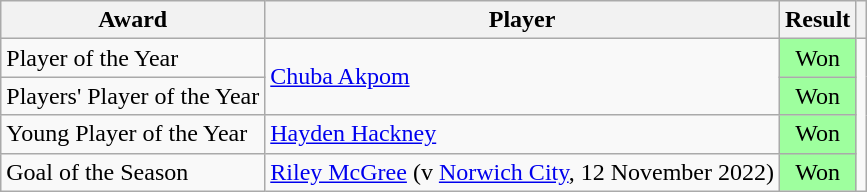<table class="wikitable sortable" style="text-align:center;">
<tr>
<th>Award</th>
<th>Player</th>
<th>Result</th>
<th class="unsortable"></th>
</tr>
<tr>
<td rowspan="1" style="text-align:left;">Player of the Year</td>
<td rowspan="2" style="text-align:left;" data-sort-value="Akpom"> <a href='#'>Chuba Akpom</a></td>
<td style="background:#9eff9e;">Won</td>
<td rowspan="4"></td>
</tr>
<tr>
<td rowspan="1" style="text-align:left;">Players' Player of the Year</td>
<td style="background:#9eff9e;">Won</td>
</tr>
<tr>
<td rowspan="1" style="text-align:left;">Young Player of the Year</td>
<td style="text-align:left;" data-sort-value="Hackney"> <a href='#'>Hayden Hackney</a></td>
<td style="background:#9eff9e;">Won</td>
</tr>
<tr>
<td rowspan="1" style="text-align:left;">Goal of the Season</td>
<td style="text-align:left;" data-sort-value="McGree"> <a href='#'>Riley McGree</a> (v <a href='#'>Norwich City</a>, 12 November 2022)</td>
<td style="background:#9eff9e;">Won</td>
</tr>
</table>
